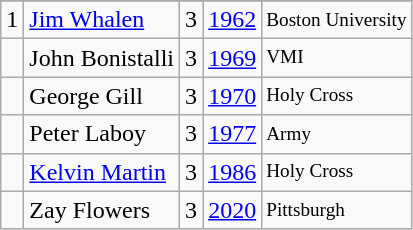<table class="wikitable">
<tr>
</tr>
<tr>
<td>1</td>
<td><a href='#'>Jim Whalen</a></td>
<td>3</td>
<td><a href='#'>1962</a></td>
<td style="font-size:80%;">Boston University</td>
</tr>
<tr>
<td></td>
<td>John Bonistalli</td>
<td>3</td>
<td><a href='#'>1969</a></td>
<td style="font-size:80%;">VMI</td>
</tr>
<tr>
<td></td>
<td>George Gill</td>
<td>3</td>
<td><a href='#'>1970</a></td>
<td style="font-size:80%;">Holy Cross</td>
</tr>
<tr>
<td></td>
<td>Peter Laboy</td>
<td>3</td>
<td><a href='#'>1977</a></td>
<td style="font-size:80%;">Army</td>
</tr>
<tr>
<td></td>
<td><a href='#'>Kelvin Martin</a></td>
<td>3</td>
<td><a href='#'>1986</a></td>
<td style="font-size:80%;">Holy Cross</td>
</tr>
<tr>
<td></td>
<td>Zay Flowers</td>
<td>3</td>
<td><a href='#'>2020</a></td>
<td style="font-size:80%;">Pittsburgh</td>
</tr>
</table>
